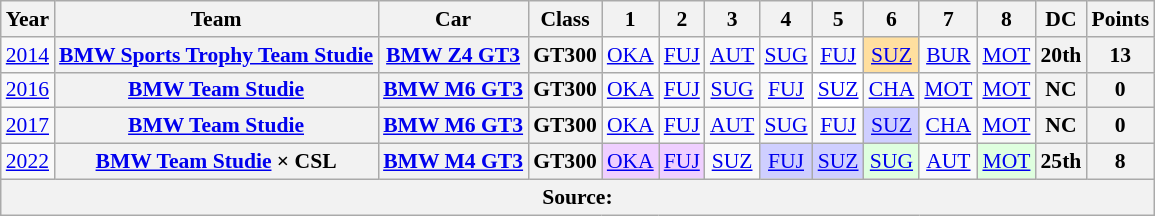<table class="wikitable" style="text-align:center; font-size:90%">
<tr>
<th>Year</th>
<th>Team</th>
<th>Car</th>
<th>Class</th>
<th>1</th>
<th>2</th>
<th>3</th>
<th>4</th>
<th>5</th>
<th>6</th>
<th>7</th>
<th>8</th>
<th>DC</th>
<th>Points</th>
</tr>
<tr>
<td><a href='#'>2014</a></td>
<th><a href='#'>BMW Sports Trophy Team Studie</a></th>
<th><a href='#'>BMW Z4 GT3</a></th>
<th>GT300</th>
<td><a href='#'>OKA</a></td>
<td><a href='#'>FUJ</a></td>
<td><a href='#'>AUT</a></td>
<td><a href='#'>SUG</a></td>
<td><a href='#'>FUJ</a></td>
<td style="background:#FFDF9F;"><a href='#'>SUZ</a><br></td>
<td><a href='#'>BUR</a></td>
<td><a href='#'>MOT</a></td>
<th>20th</th>
<th>13</th>
</tr>
<tr>
<td><a href='#'>2016</a></td>
<th><a href='#'>BMW Team Studie</a></th>
<th><a href='#'>BMW M6 GT3</a></th>
<th>GT300</th>
<td><a href='#'>OKA</a></td>
<td><a href='#'>FUJ</a></td>
<td><a href='#'>SUG</a></td>
<td><a href='#'>FUJ</a></td>
<td style="background:#FFFFFF;"><a href='#'>SUZ</a><br></td>
<td><a href='#'>CHA</a></td>
<td><a href='#'>MOT</a></td>
<td><a href='#'>MOT</a></td>
<th>NC</th>
<th>0</th>
</tr>
<tr>
<td><a href='#'>2017</a></td>
<th><a href='#'>BMW Team Studie</a></th>
<th><a href='#'>BMW M6 GT3</a></th>
<th>GT300</th>
<td><a href='#'>OKA</a></td>
<td><a href='#'>FUJ</a></td>
<td><a href='#'>AUT</a></td>
<td><a href='#'>SUG</a></td>
<td><a href='#'>FUJ</a></td>
<td style="background:#CFCFFF;"><a href='#'>SUZ</a><br></td>
<td><a href='#'>CHA</a></td>
<td><a href='#'>MOT</a></td>
<th>NC</th>
<th>0</th>
</tr>
<tr>
<td><a href='#'>2022</a></td>
<th><a href='#'>BMW Team Studie</a> × CSL</th>
<th><a href='#'>BMW M4 GT3</a></th>
<th>GT300</th>
<td style="background:#EFCFFF;"><a href='#'>OKA</a><br></td>
<td style="background:#EFCFFF;"><a href='#'>FUJ</a><br></td>
<td><a href='#'>SUZ</a></td>
<td style="background:#CFCFFF;"><a href='#'>FUJ</a><br></td>
<td style="background:#CFCFFF;"><a href='#'>SUZ</a><br></td>
<td style="background:#DFFFDF;"><a href='#'>SUG</a><br></td>
<td><a href='#'>AUT</a></td>
<td style="background:#DFFFDF;"><a href='#'>MOT</a><br></td>
<th>25th</th>
<th>8</th>
</tr>
<tr>
<th colspan="14">Source:</th>
</tr>
</table>
